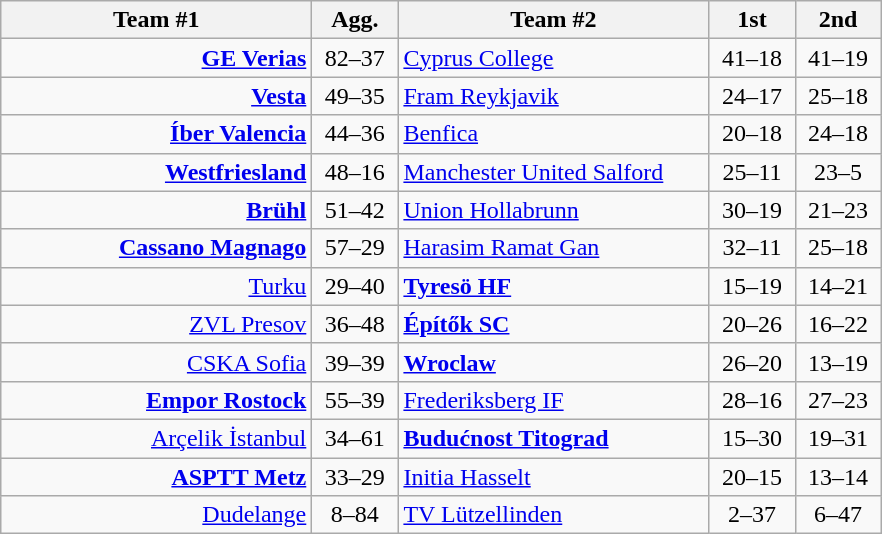<table class=wikitable style="text-align:center">
<tr>
<th width=200>Team #1</th>
<th width=50>Agg.</th>
<th width=200>Team #2</th>
<th width=50>1st</th>
<th width=50>2nd</th>
</tr>
<tr>
<td align=right><strong><a href='#'>GE Verias</a></strong> </td>
<td>82–37</td>
<td align=left> <a href='#'>Cyprus College</a></td>
<td align=center>41–18</td>
<td align=center>41–19</td>
</tr>
<tr>
<td align=right><strong><a href='#'>Vesta</a></strong> </td>
<td>49–35</td>
<td align=left> <a href='#'>Fram Reykjavik</a></td>
<td align=center>24–17</td>
<td align=center>25–18</td>
</tr>
<tr>
<td align=right><strong><a href='#'>Íber Valencia</a></strong> </td>
<td>44–36</td>
<td align=left> <a href='#'>Benfica</a></td>
<td align=center>20–18</td>
<td align=center>24–18</td>
</tr>
<tr>
<td align=right><strong><a href='#'>Westfriesland</a></strong> </td>
<td>48–16</td>
<td align=left> <a href='#'>Manchester United Salford</a></td>
<td align=center>25–11</td>
<td align=center>23–5</td>
</tr>
<tr>
<td align=right><strong><a href='#'>Brühl</a></strong> </td>
<td>51–42</td>
<td align=left> <a href='#'>Union Hollabrunn</a></td>
<td align=center>30–19</td>
<td align=center>21–23</td>
</tr>
<tr>
<td align=right><strong><a href='#'>Cassano Magnago</a></strong> </td>
<td>57–29</td>
<td align=left> <a href='#'>Harasim Ramat Gan</a></td>
<td align=center>32–11</td>
<td align=center>25–18</td>
</tr>
<tr>
<td align=right><a href='#'>Turku</a> </td>
<td>29–40</td>
<td align=left> <strong><a href='#'>Tyresö HF</a></strong></td>
<td align=center>15–19</td>
<td align=center>14–21</td>
</tr>
<tr>
<td align=right><a href='#'>ZVL Presov</a> </td>
<td>36–48</td>
<td align=left> <strong><a href='#'>Építők SC</a></strong></td>
<td align=center>20–26</td>
<td align=center>16–22</td>
</tr>
<tr>
<td align=right><a href='#'>CSKA Sofia</a> </td>
<td>39–39</td>
<td align=left> <strong><a href='#'>Wroclaw</a></strong></td>
<td align=center>26–20</td>
<td align=center>13–19</td>
</tr>
<tr>
<td align=right><strong><a href='#'>Empor Rostock</a></strong> </td>
<td>55–39</td>
<td align=left> <a href='#'>Frederiksberg IF</a></td>
<td align=center>28–16</td>
<td align=center>27–23</td>
</tr>
<tr>
<td align=right><a href='#'>Arçelik İstanbul</a> </td>
<td>34–61</td>
<td align=left> <strong><a href='#'>Budućnost Titograd</a></strong></td>
<td align=center>15–30</td>
<td align=center>19–31</td>
</tr>
<tr>
<td align=right><strong><a href='#'>ASPTT Metz</a></strong> </td>
<td>33–29</td>
<td align=left> <a href='#'>Initia Hasselt</a></td>
<td align=center>20–15</td>
<td align=center>13–14</td>
</tr>
<tr>
<td align=right><a href='#'>Dudelange</a> </td>
<td>8–84</td>
<td align=left> <a href='#'>TV Lützellinden</a></td>
<td align=center>2–37</td>
<td align=center>6–47</td>
</tr>
</table>
